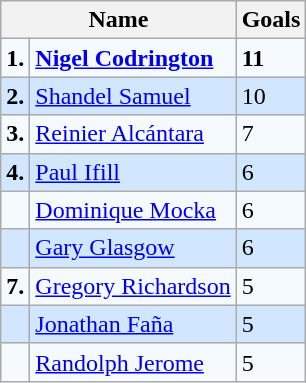<table class="wikitable">
<tr>
<th colspan=2>Name</th>
<th>Goals</th>
</tr>
<tr bgcolor=#F5FAFF>
<td><strong>1.</strong></td>
<td> <strong><a href='#'>Nigel Codrington</a></strong></td>
<td><strong>11</strong></td>
</tr>
<tr bgcolor=#D0E7FF>
<td><strong>2.</strong></td>
<td> <a href='#'>Shandel Samuel</a></td>
<td>10</td>
</tr>
<tr bgcolor=#F5FAFF>
<td><strong>3.</strong></td>
<td> <a href='#'>Reinier Alcántara</a></td>
<td>7</td>
</tr>
<tr bgcolor=#D0E7FF>
<td><strong>4.</strong></td>
<td> <a href='#'>Paul Ifill</a></td>
<td>6</td>
</tr>
<tr bgcolor=#F5FAFF>
<td></td>
<td> <a href='#'>Dominique Mocka</a></td>
<td>6</td>
</tr>
<tr bgcolor=#D0E7FF>
<td></td>
<td> <a href='#'>Gary Glasgow</a></td>
<td>6</td>
</tr>
<tr bgcolor=#F5FAFF>
<td><strong>7.</strong></td>
<td> <a href='#'>Gregory Richardson</a></td>
<td>5</td>
</tr>
<tr bgcolor=#D0E7FF>
<td></td>
<td> <a href='#'>Jonathan Faña</a></td>
<td>5</td>
</tr>
<tr bgcolor=#F5FAFF>
<td></td>
<td> <a href='#'>Randolph Jerome</a></td>
<td>5</td>
</tr>
</table>
